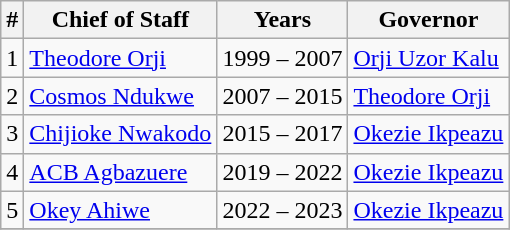<table class="wikitable">
<tr>
<th>#</th>
<th>Chief of Staff</th>
<th>Years</th>
<th>Governor</th>
</tr>
<tr>
<td>1</td>
<td><a href='#'>Theodore Orji</a></td>
<td>1999 – 2007</td>
<td><a href='#'>Orji Uzor Kalu</a></td>
</tr>
<tr>
<td>2</td>
<td><a href='#'>Cosmos Ndukwe</a></td>
<td>2007 – 2015</td>
<td><a href='#'>Theodore Orji</a></td>
</tr>
<tr>
<td>3</td>
<td><a href='#'>Chijioke Nwakodo</a></td>
<td>2015 – 2017</td>
<td><a href='#'>Okezie Ikpeazu</a></td>
</tr>
<tr>
<td>4</td>
<td><a href='#'>ACB Agbazuere</a></td>
<td>2019 – 2022</td>
<td><a href='#'>Okezie Ikpeazu</a></td>
</tr>
<tr>
<td>5</td>
<td><a href='#'>Okey Ahiwe</a></td>
<td>2022 – 2023</td>
<td><a href='#'>Okezie Ikpeazu</a></td>
</tr>
<tr>
</tr>
</table>
